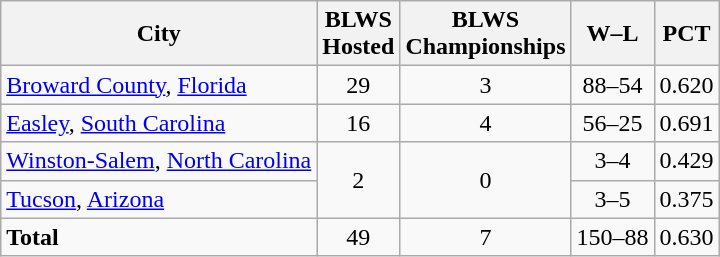<table class="wikitable">
<tr>
<th>City</th>
<th>BLWS<br>Hosted</th>
<th>BLWS<br>Championships</th>
<th>W–L</th>
<th>PCT</th>
</tr>
<tr>
<td> <a href='#'>Broward County</a>, <a href='#'>Florida</a></td>
<td align=center>29</td>
<td align=center>3</td>
<td align=center>88–54</td>
<td align=center>0.620</td>
</tr>
<tr>
<td> <a href='#'>Easley</a>, <a href='#'>South Carolina</a></td>
<td align=center>16</td>
<td align=center>4</td>
<td align=center>56–25</td>
<td align=center>0.691</td>
</tr>
<tr>
<td> <a href='#'>Winston-Salem</a>, <a href='#'>North Carolina</a></td>
<td align=center rowspan=2>2</td>
<td align=center rowspan=2>0</td>
<td align=center>3–4</td>
<td align=center>0.429</td>
</tr>
<tr>
<td> <a href='#'>Tucson</a>, <a href='#'>Arizona</a></td>
<td align=center>3–5</td>
<td align=center>0.375</td>
</tr>
<tr>
<td><strong>Total</strong></td>
<td align=center>49</td>
<td align=center>7</td>
<td align=center>150–88</td>
<td align=center>0.630</td>
</tr>
</table>
